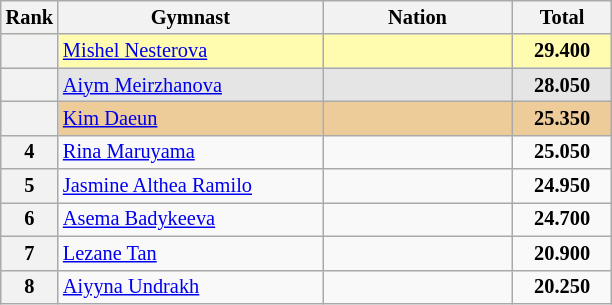<table class="wikitable sortable" style="text-align:center; font-size:85%">
<tr>
<th scope="col" style="width:20px;">Rank</th>
<th ! scope="col" style="width:170px;">Gymnast</th>
<th ! scope="col" style="width:120px;">Nation</th>
<th ! scope="col" style="width:60px;">Total</th>
</tr>
<tr bgcolor=fffcaf>
<th scope=row></th>
<td align=left><a href='#'>Mishel Nesterova</a></td>
<td style="text-align:left;"></td>
<td><strong>29.400</strong></td>
</tr>
<tr bgcolor=e5e5e5>
<th scope=row></th>
<td align=left><a href='#'>Aiym Meirzhanova</a></td>
<td style="text-align:left;"></td>
<td><strong>28.050</strong></td>
</tr>
<tr bgcolor=eecc99>
<th scope=row></th>
<td align=left><a href='#'>Kim Daeun</a></td>
<td style="text-align:left;"></td>
<td><strong>25.350</strong></td>
</tr>
<tr>
<th scope=row>4</th>
<td align=left><a href='#'>Rina Maruyama</a></td>
<td style="text-align:left;"></td>
<td><strong>25.050</strong></td>
</tr>
<tr>
<th scope=row>5</th>
<td align=left><a href='#'>Jasmine Althea Ramilo</a></td>
<td style="text-align:left;"></td>
<td><strong>24.950</strong></td>
</tr>
<tr>
<th scope=row>6</th>
<td align=left><a href='#'>Asema Badykeeva</a></td>
<td style="text-align:left;"></td>
<td><strong>24.700</strong></td>
</tr>
<tr>
<th scope=row>7</th>
<td align=left><a href='#'>Lezane Tan</a></td>
<td style="text-align:left;"></td>
<td><strong>20.900</strong></td>
</tr>
<tr>
<th scope=row>8</th>
<td align=left><a href='#'>Aiyyna Undrakh</a></td>
<td style="text-align:left;"></td>
<td><strong>20.250</strong></td>
</tr>
</table>
